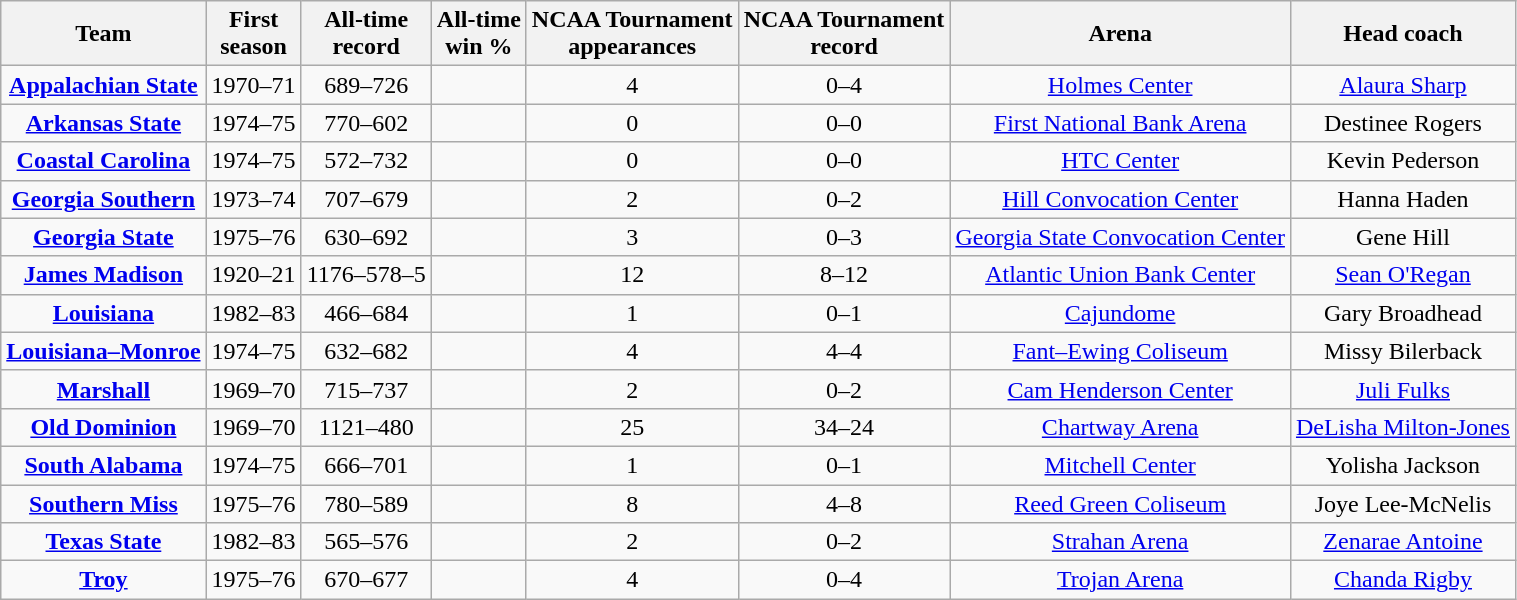<table class="wikitable sortable" style="text-align: center">
<tr>
<th>Team</th>
<th>First<br>season</th>
<th>All-time<br>record</th>
<th>All-time<br>win %</th>
<th>NCAA Tournament<br>appearances</th>
<th>NCAA Tournament<br>record</th>
<th>Arena</th>
<th>Head coach</th>
</tr>
<tr>
<td><strong><a href='#'>Appalachian State</a></strong></td>
<td>1970–71</td>
<td>689–726</td>
<td></td>
<td>4</td>
<td>0–4</td>
<td><a href='#'>Holmes Center</a></td>
<td><a href='#'>Alaura Sharp</a></td>
</tr>
<tr>
<td><strong><a href='#'>Arkansas State</a></strong></td>
<td>1974–75</td>
<td>770–602</td>
<td></td>
<td>0</td>
<td>0–0</td>
<td><a href='#'>First National Bank Arena</a></td>
<td>Destinee Rogers</td>
</tr>
<tr>
<td><strong><a href='#'>Coastal Carolina</a></strong></td>
<td>1974–75</td>
<td>572–732</td>
<td></td>
<td>0</td>
<td>0–0</td>
<td><a href='#'>HTC Center</a></td>
<td>Kevin Pederson</td>
</tr>
<tr>
<td><strong><a href='#'>Georgia Southern</a></strong></td>
<td>1973–74</td>
<td>707–679</td>
<td></td>
<td>2</td>
<td>0–2</td>
<td><a href='#'>Hill Convocation Center</a></td>
<td>Hanna Haden</td>
</tr>
<tr>
<td><strong><a href='#'>Georgia State</a></strong></td>
<td>1975–76</td>
<td>630–692</td>
<td></td>
<td>3</td>
<td>0–3</td>
<td><a href='#'>Georgia State Convocation Center</a></td>
<td>Gene Hill</td>
</tr>
<tr>
<td><strong><a href='#'>James Madison</a></strong></td>
<td>1920–21</td>
<td>1176–578–5</td>
<td></td>
<td>12</td>
<td>8–12</td>
<td><a href='#'>Atlantic Union Bank Center</a></td>
<td><a href='#'>Sean O'Regan</a></td>
</tr>
<tr>
<td><strong><a href='#'>Louisiana</a></strong></td>
<td>1982–83</td>
<td>466–684</td>
<td></td>
<td>1</td>
<td>0–1</td>
<td><a href='#'>Cajundome</a></td>
<td>Gary Broadhead</td>
</tr>
<tr>
<td><strong><a href='#'>Louisiana–Monroe</a></strong></td>
<td>1974–75</td>
<td>632–682</td>
<td></td>
<td>4</td>
<td>4–4</td>
<td><a href='#'>Fant–Ewing Coliseum</a></td>
<td>Missy Bilerback</td>
</tr>
<tr>
<td><strong><a href='#'>Marshall</a></strong></td>
<td>1969–70</td>
<td>715–737</td>
<td></td>
<td>2</td>
<td>0–2</td>
<td><a href='#'>Cam Henderson Center</a></td>
<td><a href='#'>Juli Fulks</a></td>
</tr>
<tr>
<td><strong><a href='#'>Old Dominion</a></strong></td>
<td>1969–70</td>
<td>1121–480</td>
<td></td>
<td>25</td>
<td>34–24</td>
<td><a href='#'>Chartway Arena</a></td>
<td><a href='#'>DeLisha Milton-Jones</a></td>
</tr>
<tr>
<td><strong><a href='#'>South Alabama</a></strong></td>
<td>1974–75</td>
<td>666–701</td>
<td></td>
<td>1</td>
<td>0–1</td>
<td><a href='#'>Mitchell Center</a></td>
<td>Yolisha Jackson</td>
</tr>
<tr>
<td><strong><a href='#'>Southern Miss</a></strong></td>
<td>1975–76</td>
<td>780–589</td>
<td></td>
<td>8</td>
<td>4–8</td>
<td><a href='#'>Reed Green Coliseum</a></td>
<td>Joye Lee-McNelis</td>
</tr>
<tr>
<td><strong><a href='#'>Texas State</a></strong></td>
<td>1982–83</td>
<td>565–576</td>
<td></td>
<td>2</td>
<td>0–2</td>
<td><a href='#'>Strahan Arena</a></td>
<td><a href='#'>Zenarae Antoine</a></td>
</tr>
<tr>
<td><strong><a href='#'>Troy</a></strong></td>
<td>1975–76</td>
<td>670–677</td>
<td></td>
<td>4</td>
<td>0–4</td>
<td><a href='#'>Trojan Arena</a></td>
<td><a href='#'>Chanda Rigby</a></td>
</tr>
</table>
